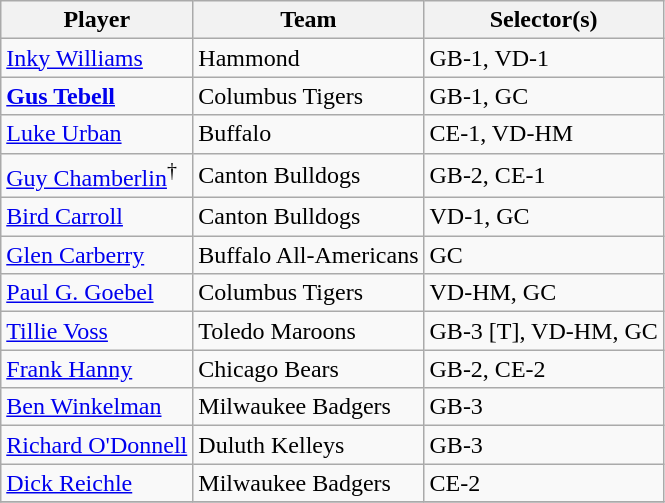<table class="wikitable" style="text-align:left;">
<tr>
<th>Player</th>
<th>Team</th>
<th>Selector(s)</th>
</tr>
<tr>
<td><a href='#'>Inky Williams</a></td>
<td>Hammond</td>
<td>GB-1, VD-1</td>
</tr>
<tr>
<td><strong><a href='#'>Gus Tebell</a></strong></td>
<td>Columbus Tigers</td>
<td>GB-1, GC</td>
</tr>
<tr>
<td><a href='#'>Luke Urban</a></td>
<td>Buffalo</td>
<td>CE-1, VD-HM</td>
</tr>
<tr>
<td><a href='#'>Guy Chamberlin</a><sup>†</sup></td>
<td>Canton Bulldogs</td>
<td>GB-2, CE-1</td>
</tr>
<tr>
<td><a href='#'>Bird Carroll</a></td>
<td>Canton Bulldogs</td>
<td>VD-1, GC</td>
</tr>
<tr>
<td><a href='#'>Glen Carberry</a></td>
<td>Buffalo All-Americans</td>
<td>GC</td>
</tr>
<tr>
<td><a href='#'>Paul G. Goebel</a></td>
<td>Columbus Tigers</td>
<td>VD-HM, GC</td>
</tr>
<tr>
<td><a href='#'>Tillie Voss</a></td>
<td>Toledo Maroons</td>
<td>GB-3 [T], VD-HM, GC</td>
</tr>
<tr>
<td><a href='#'>Frank Hanny</a></td>
<td>Chicago Bears</td>
<td>GB-2, CE-2</td>
</tr>
<tr>
<td><a href='#'>Ben Winkelman</a></td>
<td>Milwaukee Badgers</td>
<td>GB-3</td>
</tr>
<tr>
<td><a href='#'>Richard O'Donnell</a></td>
<td>Duluth Kelleys</td>
<td>GB-3</td>
</tr>
<tr>
<td><a href='#'>Dick Reichle</a></td>
<td>Milwaukee Badgers</td>
<td>CE-2</td>
</tr>
<tr>
</tr>
</table>
